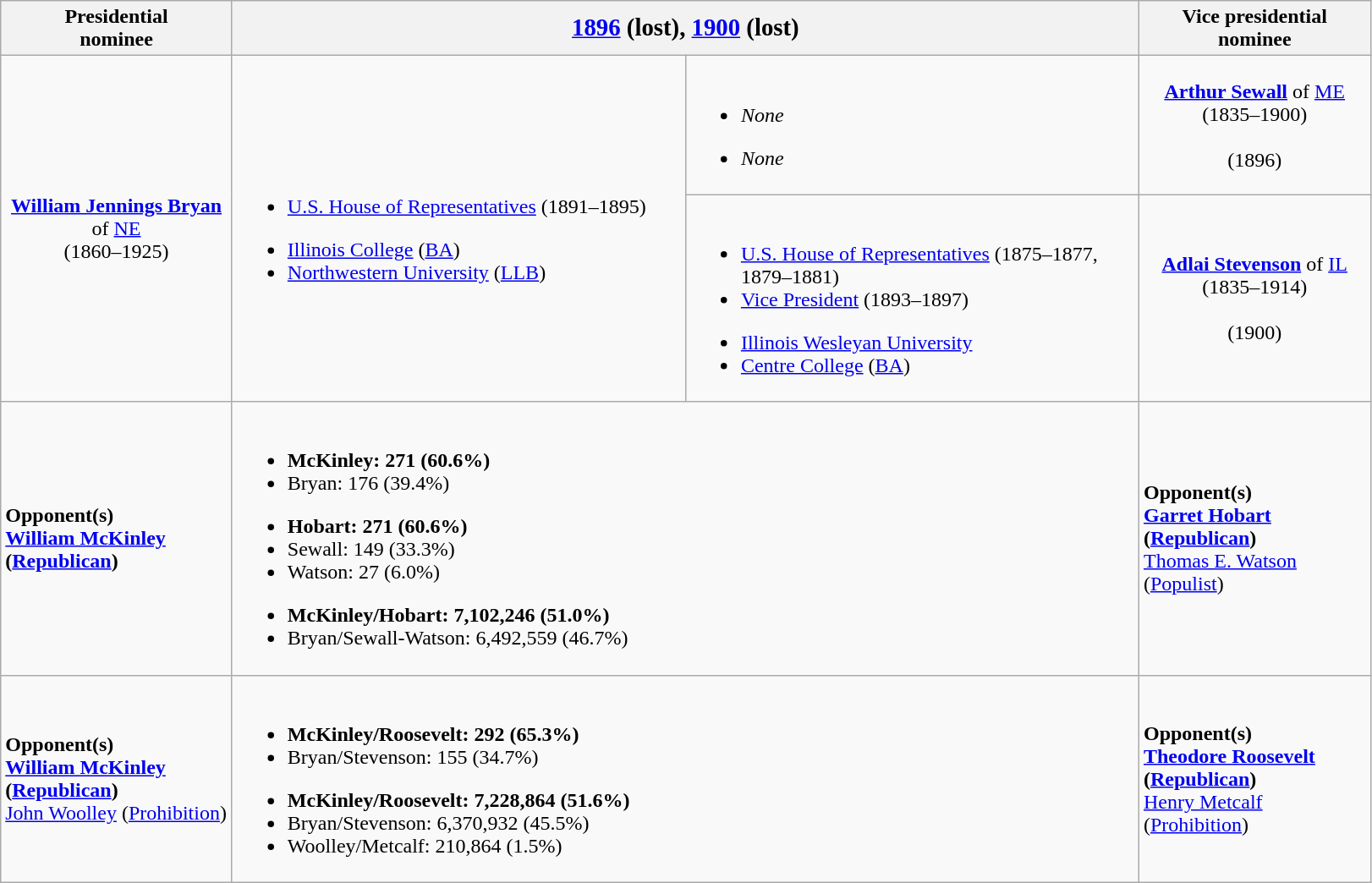<table class="wikitable">
<tr>
<th width=175>Presidential<br>nominee</th>
<th colspan=2><big><a href='#'>1896</a> (lost), <a href='#'>1900</a> (lost)</big></th>
<th width=175>Vice presidential<br>nominee</th>
</tr>
<tr>
<td rowspan=2 style="text-align:center;"><strong><a href='#'>William Jennings Bryan</a></strong> of <a href='#'>NE</a><br>(1860–1925)<br></td>
<td rowspan=2 width=350><br><ul><li><a href='#'>U.S. House of Representatives</a> (1891–1895)</li></ul><ul><li><a href='#'>Illinois College</a> (<a href='#'>BA</a>)</li><li><a href='#'>Northwestern University</a> (<a href='#'>LLB</a>)</li></ul></td>
<td width=350><br><ul><li><em>None</em></li></ul><ul><li><em>None</em></li></ul></td>
<td style="text-align:center;"><strong><a href='#'>Arthur Sewall</a></strong> of <a href='#'>ME</a><br>(1835–1900)<br><br>(1896)</td>
</tr>
<tr>
<td><br><ul><li><a href='#'>U.S. House of Representatives</a> (1875–1877, 1879–1881)</li><li><a href='#'>Vice President</a> (1893–1897)</li></ul><ul><li><a href='#'>Illinois Wesleyan University</a></li><li><a href='#'>Centre College</a> (<a href='#'>BA</a>)</li></ul></td>
<td style="text-align:center;"><strong><a href='#'>Adlai Stevenson</a></strong> of <a href='#'>IL</a><br>(1835–1914)<br><br>(1900)</td>
</tr>
<tr>
<td><strong>Opponent(s)</strong><br><strong><a href='#'>William McKinley</a> (<a href='#'>Republican</a>)</strong></td>
<td colspan=2><br><ul><li><strong>McKinley: 271 (60.6%)</strong></li><li>Bryan: 176 (39.4%)</li></ul><ul><li><strong>Hobart: 271 (60.6%)</strong></li><li>Sewall: 149 (33.3%)</li><li>Watson: 27 (6.0%)</li></ul><ul><li><strong>McKinley/Hobart: 7,102,246 (51.0%)</strong></li><li>Bryan/Sewall-Watson: 6,492,559 (46.7%)</li></ul></td>
<td><strong>Opponent(s)</strong><br><strong><a href='#'>Garret Hobart</a> (<a href='#'>Republican</a>)</strong><br><a href='#'>Thomas E. Watson</a> (<a href='#'>Populist</a>)</td>
</tr>
<tr>
<td><strong>Opponent(s)</strong><br><strong><a href='#'>William McKinley</a> (<a href='#'>Republican</a>)</strong><br><a href='#'>John Woolley</a> (<a href='#'>Prohibition</a>)</td>
<td colspan=2><br><ul><li><strong>McKinley/Roosevelt: 292 (65.3%)</strong></li><li>Bryan/Stevenson: 155 (34.7%)</li></ul><ul><li><strong>McKinley/Roosevelt: 7,228,864 (51.6%)</strong></li><li>Bryan/Stevenson: 6,370,932 (45.5%)</li><li>Woolley/Metcalf: 210,864 (1.5%)</li></ul></td>
<td><strong>Opponent(s)</strong><br><strong><a href='#'>Theodore Roosevelt</a> (<a href='#'>Republican</a>)</strong><br><a href='#'>Henry Metcalf</a> (<a href='#'>Prohibition</a>)</td>
</tr>
</table>
